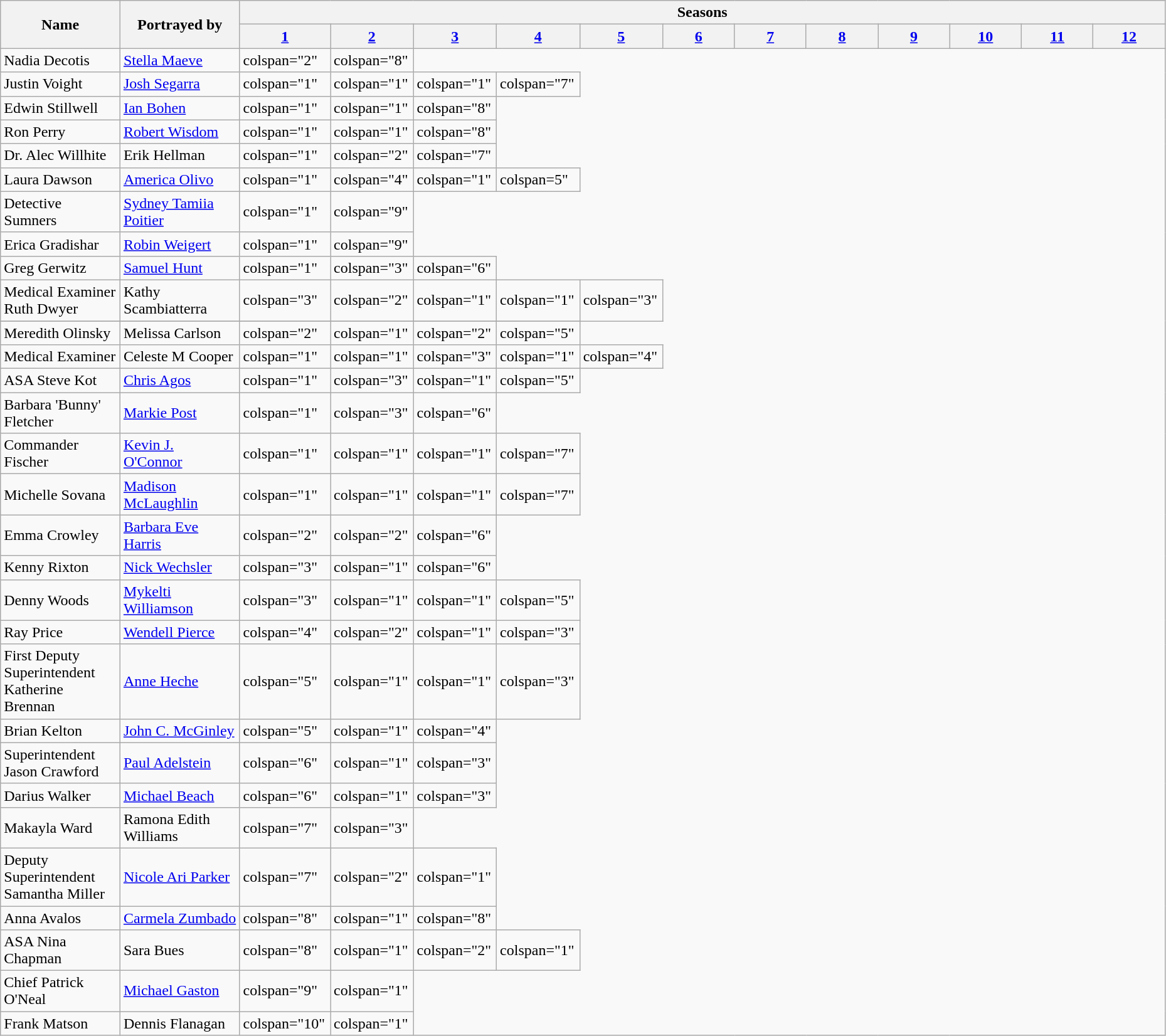<table class="wikitable plainrowheaders" style="width:98%;">
<tr>
<th scope="col" style="width:10%;" rowspan="2">Name</th>
<th scope="col" style="width:10%;" rowspan="2">Portrayed by</th>
<th scope="col" style="width:40%;" colspan="12">Seasons</th>
</tr>
<tr>
<th scope="col" style="width:6%;"><a href='#'>1</a></th>
<th scope="col" style="width:6%;"><a href='#'>2</a></th>
<th scope="col" style="width:6%;"><a href='#'>3</a></th>
<th scope="col" style="width:6%;"><a href='#'>4</a></th>
<th scope="col" style="width:6%;"><a href='#'>5</a></th>
<th scope="col" style="width:6%;"><a href='#'>6</a></th>
<th scope="col" style="width:6%;"><a href='#'>7</a></th>
<th scope="col" style="width:6%;"><a href='#'>8</a></th>
<th scope="col" style="width:6%;"><a href='#'>9</a></th>
<th scope="col" style="width:6%;"><a href='#'>10</a></th>
<th scope="col" style="width:6%;"><a href='#'>11</a></th>
<th scope="col" style="width:6%;"><a href='#'>12</a></th>
</tr>
<tr>
<td scope="row">Nadia Decotis</td>
<td><a href='#'>Stella Maeve</a></td>
<td>colspan="2" </td>
<td>colspan="8" </td>
</tr>
<tr>
<td scope="row">Justin Voight</td>
<td><a href='#'>Josh Segarra</a></td>
<td>colspan="1" </td>
<td>colspan="1" </td>
<td>colspan="1" </td>
<td>colspan="7" </td>
</tr>
<tr>
<td scope="row">Edwin Stillwell</td>
<td><a href='#'>Ian Bohen</a></td>
<td>colspan="1" </td>
<td>colspan="1" </td>
<td>colspan="8" </td>
</tr>
<tr>
<td scope="row">Ron Perry</td>
<td><a href='#'>Robert Wisdom</a></td>
<td>colspan="1" </td>
<td>colspan="1" </td>
<td>colspan="8" </td>
</tr>
<tr>
<td scope="row">Dr. Alec Willhite</td>
<td>Erik Hellman</td>
<td>colspan="1" </td>
<td>colspan="2" </td>
<td>colspan="7" </td>
</tr>
<tr>
<td scope="row">Laura Dawson</td>
<td><a href='#'>America Olivo</a></td>
<td>colspan="1" </td>
<td>colspan="4" </td>
<td>colspan="1" </td>
<td>colspan=5" </td>
</tr>
<tr>
<td scope="row">Detective Sumners</td>
<td><a href='#'>Sydney Tamiia Poitier</a></td>
<td>colspan="1" </td>
<td>colspan="9" </td>
</tr>
<tr>
<td scope="row">Erica Gradishar</td>
<td><a href='#'>Robin Weigert</a></td>
<td>colspan="1" </td>
<td>colspan="9" </td>
</tr>
<tr>
<td scope="row">Greg Gerwitz</td>
<td><a href='#'>Samuel Hunt</a></td>
<td>colspan="1" </td>
<td>colspan="3" </td>
<td>colspan="6" </td>
</tr>
<tr>
<td scope="row">Medical Examiner Ruth Dwyer</td>
<td>Kathy Scambiatterra</td>
<td>colspan="3" </td>
<td>colspan="2" </td>
<td>colspan="1" </td>
<td>colspan="1" </td>
<td>colspan="3" </td>
</tr>
<tr>
</tr>
<tr>
<td scope="row">Meredith Olinsky</td>
<td>Melissa Carlson</td>
<td>colspan="2" </td>
<td>colspan="1" </td>
<td>colspan="2" </td>
<td>colspan="5" </td>
</tr>
<tr>
<td scope="row">Medical Examiner</td>
<td>Celeste M Cooper</td>
<td>colspan="1" </td>
<td>colspan="1" </td>
<td>colspan="3" </td>
<td>colspan="1" </td>
<td>colspan="4" </td>
</tr>
<tr>
<td scope="row">ASA Steve Kot</td>
<td><a href='#'>Chris Agos</a></td>
<td>colspan="1" </td>
<td>colspan="3" </td>
<td>colspan="1" </td>
<td>colspan="5" </td>
</tr>
<tr>
<td scope="row">Barbara 'Bunny' Fletcher</td>
<td><a href='#'>Markie Post</a></td>
<td>colspan="1" </td>
<td>colspan="3" </td>
<td>colspan="6" </td>
</tr>
<tr>
<td scope="row">Commander Fischer</td>
<td><a href='#'>Kevin J. O'Connor</a></td>
<td>colspan="1" </td>
<td>colspan="1" </td>
<td>colspan="1" </td>
<td>colspan="7" </td>
</tr>
<tr>
<td scope="row">Michelle Sovana</td>
<td><a href='#'>Madison McLaughlin</a></td>
<td>colspan="1" </td>
<td>colspan="1" </td>
<td>colspan="1" </td>
<td>colspan="7"</td>
</tr>
<tr>
<td scope="row">Emma Crowley</td>
<td><a href='#'>Barbara Eve Harris</a></td>
<td>colspan="2" </td>
<td>colspan="2" </td>
<td>colspan="6" </td>
</tr>
<tr>
<td scope="row">Kenny Rixton</td>
<td><a href='#'>Nick Wechsler</a></td>
<td>colspan="3" </td>
<td>colspan="1" </td>
<td>colspan="6" </td>
</tr>
<tr>
<td scope="row">Denny Woods</td>
<td><a href='#'>Mykelti Williamson</a></td>
<td>colspan="3" </td>
<td>colspan="1" </td>
<td>colspan="1" </td>
<td>colspan="5" </td>
</tr>
<tr>
<td scope="row">Ray Price</td>
<td><a href='#'>Wendell Pierce</a></td>
<td>colspan="4" </td>
<td>colspan="2" </td>
<td>colspan="1" </td>
<td>colspan="3" </td>
</tr>
<tr>
<td scope="row">First Deputy Superintendent Katherine Brennan</td>
<td><a href='#'>Anne Heche</a></td>
<td>colspan="5" </td>
<td>colspan="1" </td>
<td>colspan="1" </td>
<td>colspan="3" </td>
</tr>
<tr>
<td scope="row">Brian Kelton</td>
<td><a href='#'>John C. McGinley</a></td>
<td>colspan="5" </td>
<td>colspan="1" </td>
<td>colspan="4" </td>
</tr>
<tr>
<td scope="row">Superintendent Jason Crawford</td>
<td><a href='#'>Paul Adelstein</a></td>
<td>colspan="6" </td>
<td>colspan="1" </td>
<td>colspan="3" </td>
</tr>
<tr>
<td scope="row">Darius Walker</td>
<td><a href='#'>Michael Beach</a></td>
<td>colspan="6" </td>
<td>colspan="1" </td>
<td>colspan="3" </td>
</tr>
<tr>
<td scope="row">Makayla Ward</td>
<td>Ramona Edith Williams</td>
<td>colspan="7" </td>
<td>colspan="3" </td>
</tr>
<tr>
<td scope="row">Deputy Superintendent Samantha Miller</td>
<td><a href='#'>Nicole Ari Parker</a></td>
<td>colspan="7" </td>
<td>colspan="2" </td>
<td>colspan="1" </td>
</tr>
<tr>
<td scope="row">Anna Avalos</td>
<td><a href='#'>Carmela Zumbado</a></td>
<td>colspan="8" </td>
<td>colspan="1" </td>
<td>colspan="8" </td>
</tr>
<tr>
<td scope="row">ASA Nina Chapman</td>
<td>Sara Bues</td>
<td>colspan="8" </td>
<td>colspan="1" </td>
<td>colspan="2" </td>
<td>colspan="1" </td>
</tr>
<tr>
<td scope="row">Chief Patrick O'Neal</td>
<td><a href='#'>Michael Gaston</a></td>
<td>colspan="9" </td>
<td>colspan="1" </td>
</tr>
<tr>
<td scope="row">Frank Matson</td>
<td>Dennis Flanagan</td>
<td>colspan="10" </td>
<td>colspan="1" </td>
</tr>
</table>
